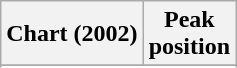<table class="wikitable sortable plainrowheaders" style="text-align:center">
<tr>
<th>Chart (2002)</th>
<th>Peak<br>position</th>
</tr>
<tr>
</tr>
<tr>
</tr>
<tr>
</tr>
<tr>
</tr>
</table>
